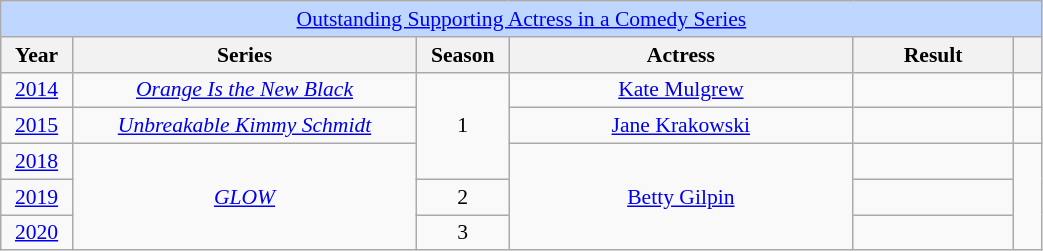<table class="wikitable plainrowheaders" style="text-align: center; font-size: 90%" width=55%>
<tr ---- bgcolor="#bfd7ff">
<td colspan=6 align=center><a href='#'>Outstanding Supporting Actress in a Comedy Series</a></td>
</tr>
<tr ---- bgcolor="#bfd7ff">
<th scope="col" style="width:1%;">Year</th>
<th scope="col" style="width:12%;">Series</th>
<th scope="col" style="width:1%;">Season</th>
<th scope="col" style="width:12%;">Actress</th>
<th scope="col" style="width:5%;">Result</th>
<th scope="col" style="width:1%;"></th>
</tr>
<tr>
<td><a href='#'>2014</a></td>
<td><em><a href='#'>Orange Is the New Black</a></em></td>
<td rowspan="3">1</td>
<td><a href='#'>Kate Mulgrew</a></td>
<td></td>
<td></td>
</tr>
<tr>
<td><a href='#'>2015</a></td>
<td><em><a href='#'>Unbreakable Kimmy Schmidt</a></em></td>
<td><a href='#'>Jane Krakowski</a></td>
<td></td>
<td></td>
</tr>
<tr>
<td><a href='#'>2018</a></td>
<td rowspan="3"><em><a href='#'>GLOW</a></em></td>
<td rowspan="3"><a href='#'>Betty Gilpin</a></td>
<td></td>
<td rowspan="3"></td>
</tr>
<tr>
<td><a href='#'>2019</a></td>
<td>2</td>
<td></td>
</tr>
<tr>
<td><a href='#'>2020</a></td>
<td>3</td>
<td></td>
</tr>
</table>
